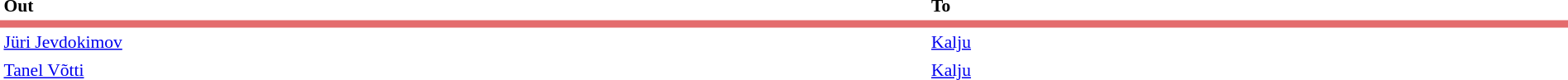<table cellspacing="0" cellpadding="3" style="width:100%;font-size:90%">
<tr>
<td style="width:60%"><strong>Out</strong></td>
<td style="width:40%"><strong>To</strong></td>
<td></td>
</tr>
<tr style="background-color:#E46C6D;">
<td></td>
<td></td>
<td></td>
<td></td>
<td></td>
</tr>
<tr>
<td> <a href='#'>Jüri Jevdokimov</a></td>
<td> <a href='#'>Kalju</a></td>
</tr>
<tr>
<td> <a href='#'>Tanel Võtti</a></td>
<td> <a href='#'>Kalju</a></td>
</tr>
</table>
